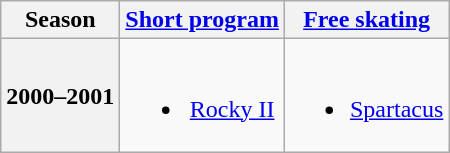<table class=wikitable style=text-align:center>
<tr>
<th>Season</th>
<th><a href='#'>Short program</a></th>
<th><a href='#'>Free skating</a></th>
</tr>
<tr>
<th>2000–2001 <br> </th>
<td><br><ul><li><a href='#'>Rocky II</a> <br></li></ul></td>
<td><br><ul><li><a href='#'>Spartacus</a> <br></li></ul></td>
</tr>
</table>
